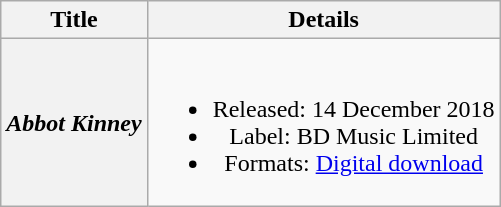<table class="wikitable plainrowheaders" style="text-align:center;">
<tr>
<th scope="col">Title</th>
<th scope="col">Details</th>
</tr>
<tr>
<th scope="row"><em>Abbot Kinney</em></th>
<td><br><ul><li>Released: 14 December 2018</li><li>Label: BD Music Limited</li><li>Formats: <a href='#'>Digital download</a></li></ul></td>
</tr>
</table>
